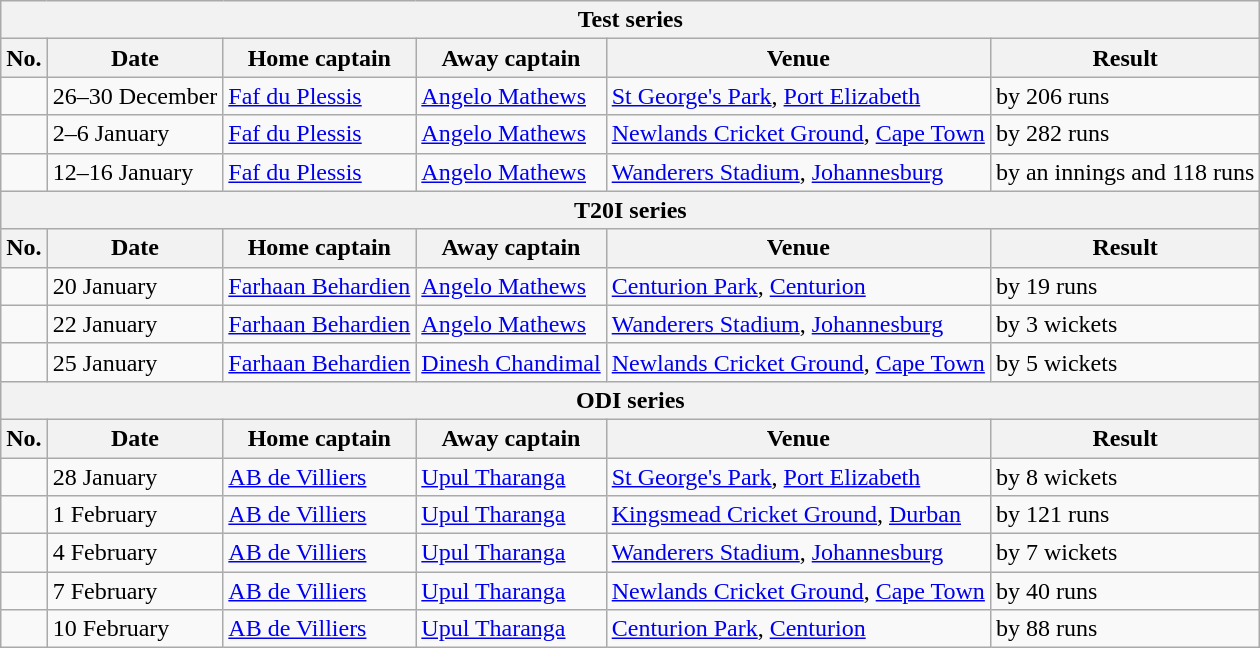<table class="wikitable">
<tr>
<th colspan="6">Test series</th>
</tr>
<tr>
<th>No.</th>
<th>Date</th>
<th>Home captain</th>
<th>Away captain</th>
<th>Venue</th>
<th>Result</th>
</tr>
<tr>
<td></td>
<td>26–30 December</td>
<td><a href='#'>Faf du Plessis</a></td>
<td><a href='#'>Angelo Mathews</a></td>
<td><a href='#'>St George's Park</a>, <a href='#'>Port Elizabeth</a></td>
<td> by 206 runs</td>
</tr>
<tr>
<td></td>
<td>2–6 January</td>
<td><a href='#'>Faf du Plessis</a></td>
<td><a href='#'>Angelo Mathews</a></td>
<td><a href='#'>Newlands Cricket Ground</a>, <a href='#'>Cape Town</a></td>
<td> by 282 runs</td>
</tr>
<tr>
<td></td>
<td>12–16 January</td>
<td><a href='#'>Faf du Plessis</a></td>
<td><a href='#'>Angelo Mathews</a></td>
<td><a href='#'>Wanderers Stadium</a>, <a href='#'>Johannesburg</a></td>
<td> by an innings and 118 runs</td>
</tr>
<tr>
<th colspan="6">T20I series</th>
</tr>
<tr>
<th>No.</th>
<th>Date</th>
<th>Home captain</th>
<th>Away captain</th>
<th>Venue</th>
<th>Result</th>
</tr>
<tr>
<td></td>
<td>20 January</td>
<td><a href='#'>Farhaan Behardien</a></td>
<td><a href='#'>Angelo Mathews</a></td>
<td><a href='#'>Centurion Park</a>, <a href='#'>Centurion</a></td>
<td> by 19 runs</td>
</tr>
<tr>
<td></td>
<td>22 January</td>
<td><a href='#'>Farhaan Behardien</a></td>
<td><a href='#'>Angelo Mathews</a></td>
<td><a href='#'>Wanderers Stadium</a>, <a href='#'>Johannesburg</a></td>
<td> by 3 wickets</td>
</tr>
<tr>
<td></td>
<td>25 January</td>
<td><a href='#'>Farhaan Behardien</a></td>
<td><a href='#'>Dinesh Chandimal</a></td>
<td><a href='#'>Newlands Cricket Ground</a>, <a href='#'>Cape Town</a></td>
<td> by 5 wickets</td>
</tr>
<tr>
<th colspan="6">ODI series</th>
</tr>
<tr>
<th>No.</th>
<th>Date</th>
<th>Home captain</th>
<th>Away captain</th>
<th>Venue</th>
<th>Result</th>
</tr>
<tr>
<td></td>
<td>28 January</td>
<td><a href='#'>AB de Villiers</a></td>
<td><a href='#'>Upul Tharanga</a></td>
<td><a href='#'>St George's Park</a>, <a href='#'>Port Elizabeth</a></td>
<td> by 8 wickets</td>
</tr>
<tr>
<td></td>
<td>1 February</td>
<td><a href='#'>AB de Villiers</a></td>
<td><a href='#'>Upul Tharanga</a></td>
<td><a href='#'>Kingsmead Cricket Ground</a>, <a href='#'>Durban</a></td>
<td> by 121 runs</td>
</tr>
<tr>
<td></td>
<td>4 February</td>
<td><a href='#'>AB de Villiers</a></td>
<td><a href='#'>Upul Tharanga</a></td>
<td><a href='#'>Wanderers Stadium</a>, <a href='#'>Johannesburg</a></td>
<td> by 7 wickets</td>
</tr>
<tr>
<td></td>
<td>7 February</td>
<td><a href='#'>AB de Villiers</a></td>
<td><a href='#'>Upul Tharanga</a></td>
<td><a href='#'>Newlands Cricket Ground</a>, <a href='#'>Cape Town</a></td>
<td> by 40 runs</td>
</tr>
<tr>
<td></td>
<td>10 February</td>
<td><a href='#'>AB de Villiers</a></td>
<td><a href='#'>Upul Tharanga</a></td>
<td><a href='#'>Centurion Park</a>, <a href='#'>Centurion</a></td>
<td> by 88 runs</td>
</tr>
</table>
